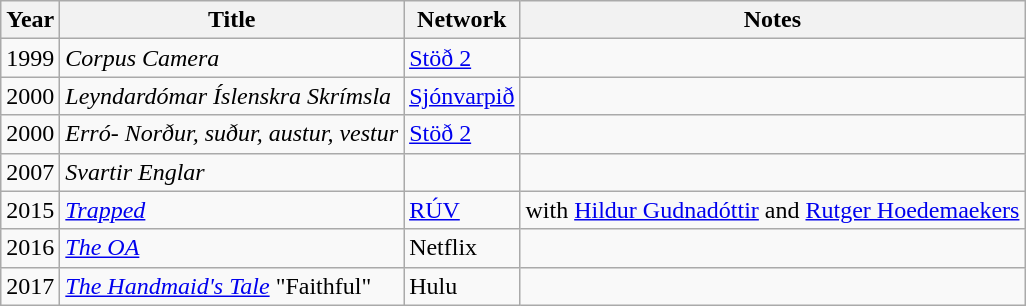<table class="wikitable">
<tr>
<th>Year</th>
<th>Title</th>
<th>Network</th>
<th>Notes</th>
</tr>
<tr>
<td>1999</td>
<td><em>Corpus Camera</em></td>
<td><a href='#'>Stöð 2</a></td>
<td></td>
</tr>
<tr>
<td>2000</td>
<td><em>Leyndardómar Íslenskra Skrímsla</em></td>
<td><a href='#'>Sjónvarpið</a></td>
<td></td>
</tr>
<tr>
<td>2000</td>
<td><em>Erró- Norður, suður, austur, vestur</em></td>
<td><a href='#'>Stöð 2</a></td>
<td></td>
</tr>
<tr>
<td>2007</td>
<td><em>Svartir Englar</em></td>
<td></td>
<td></td>
</tr>
<tr>
<td>2015</td>
<td><em><a href='#'>Trapped</a></em></td>
<td><a href='#'>RÚV</a></td>
<td>with <a href='#'>Hildur Gudnadóttir</a> and <a href='#'>Rutger Hoedemaekers</a></td>
</tr>
<tr>
<td>2016</td>
<td><em><a href='#'>The OA</a></em></td>
<td>Netflix</td>
<td></td>
</tr>
<tr>
<td>2017</td>
<td><em><a href='#'>The Handmaid's Tale</a></em> "Faithful"</td>
<td>Hulu</td>
<td></td>
</tr>
</table>
